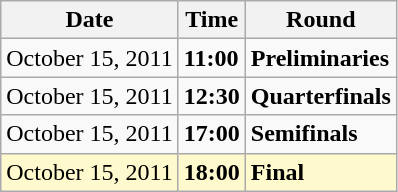<table class="wikitable">
<tr>
<th>Date</th>
<th>Time</th>
<th>Round</th>
</tr>
<tr>
<td>October 15, 2011</td>
<td><strong>11:00</strong></td>
<td><strong>Preliminaries</strong></td>
</tr>
<tr>
<td>October 15, 2011</td>
<td><strong>12:30</strong></td>
<td><strong>Quarterfinals</strong></td>
</tr>
<tr>
<td>October 15, 2011</td>
<td><strong>17:00</strong></td>
<td><strong>Semifinals</strong></td>
</tr>
<tr style=background:lemonchiffon>
<td>October 15, 2011</td>
<td><strong>18:00</strong></td>
<td><strong>Final</strong></td>
</tr>
</table>
